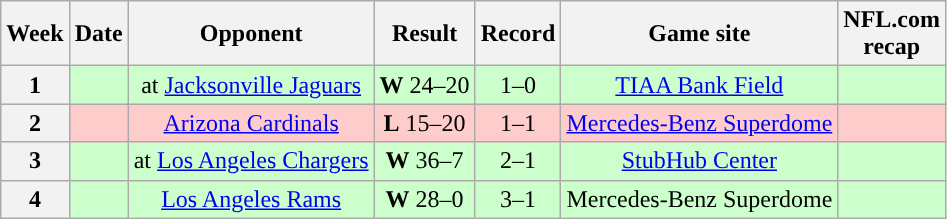<table class="wikitable" style="text-align:center">
<tr>
<th>Week</th>
<th>Date</th>
<th>Opponent</th>
<th>Result</th>
<th>Record</th>
<th>Game site</th>
<th>NFL.com<br>recap</th>
</tr>
<tr style="background:#cfc">
<th>1</th>
<td></td>
<td>at <a href='#'>Jacksonville Jaguars</a></td>
<td><strong>W</strong> 24–20</td>
<td>1–0</td>
<td><a href='#'>TIAA Bank Field</a></td>
<td></td>
</tr>
<tr style="background:#fcc">
<th>2</th>
<td></td>
<td><a href='#'>Arizona Cardinals</a></td>
<td><strong>L</strong> 15–20</td>
<td>1–1</td>
<td><a href='#'>Mercedes-Benz Superdome</a></td>
<td></td>
</tr>
<tr style="background:#cfc">
<th>3</th>
<td></td>
<td>at <a href='#'>Los Angeles Chargers</a></td>
<td><strong>W</strong> 36–7</td>
<td>2–1</td>
<td><a href='#'>StubHub Center</a></td>
<td></td>
</tr>
<tr style="background:#cfc">
<th>4</th>
<td></td>
<td><a href='#'>Los Angeles Rams</a></td>
<td><strong>W</strong> 28–0</td>
<td>3–1</td>
<td>Mercedes-Benz Superdome</td>
<td></td>
</tr>
</table>
